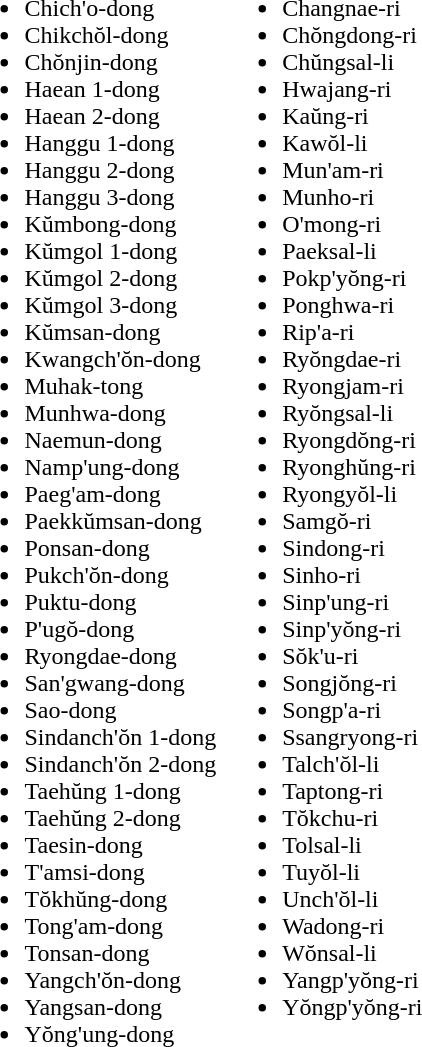<table>
<tr>
<td valign="top"><br><ul><li>Chich'o-dong</li><li>Chikchŏl-dong</li><li>Chŏnjin-dong</li><li>Haean 1-dong</li><li>Haean 2-dong</li><li>Hanggu 1-dong</li><li>Hanggu 2-dong</li><li>Hanggu 3-dong</li><li>Kŭmbong-dong</li><li>Kŭmgol 1-dong</li><li>Kŭmgol 2-dong</li><li>Kŭmgol 3-dong</li><li>Kŭmsan-dong</li><li>Kwangch'ŏn-dong</li><li>Muhak-tong</li><li>Munhwa-dong</li><li>Naemun-dong</li><li>Namp'ung-dong</li><li>Paeg'am-dong</li><li>Paekkŭmsan-dong</li><li>Ponsan-dong</li><li>Pukch'ŏn-dong</li><li>Puktu-dong</li><li>P'ugŏ-dong</li><li>Ryongdae-dong</li><li>San'gwang-dong</li><li>Sao-dong</li><li>Sindanch'ŏn 1-dong</li><li>Sindanch'ŏn 2-dong</li><li>Taehŭng 1-dong</li><li>Taehŭng 2-dong</li><li>Taesin-dong</li><li>T'amsi-dong</li><li>Tŏkhŭng-dong</li><li>Tong'am-dong</li><li>Tonsan-dong</li><li>Yangch'ŏn-dong</li><li>Yangsan-dong</li><li>Yŏng'ung-dong</li></ul></td>
<td valign="top"><br><ul><li>Changnae-ri</li><li>Chŏngdong-ri</li><li>Chŭngsal-li</li><li>Hwajang-ri</li><li>Kaŭng-ri</li><li>Kawŏl-li</li><li>Mun'am-ri</li><li>Munho-ri</li><li>O'mong-ri</li><li>Paeksal-li</li><li>Pokp'yŏng-ri</li><li>Ponghwa-ri</li><li>Rip'a-ri</li><li>Ryŏngdae-ri</li><li>Ryongjam-ri</li><li>Ryŏngsal-li</li><li>Ryongdŏng-ri</li><li>Ryonghŭng-ri</li><li>Ryongyŏl-li</li><li>Samgŏ-ri</li><li>Sindong-ri</li><li>Sinho-ri</li><li>Sinp'ung-ri</li><li>Sinp'yŏng-ri</li><li>Sŏk'u-ri</li><li>Songjŏng-ri</li><li>Songp'a-ri</li><li>Ssangryong-ri</li><li>Talch'ŏl-li</li><li>Taptong-ri</li><li>Tŏkchu-ri</li><li>Tolsal-li</li><li>Tuyŏl-li</li><li>Unch'ŏl-li</li><li>Wadong-ri</li><li>Wŏnsal-li</li><li>Yangp'yŏng-ri</li><li>Yŏngp'yŏng-ri</li></ul></td>
</tr>
</table>
